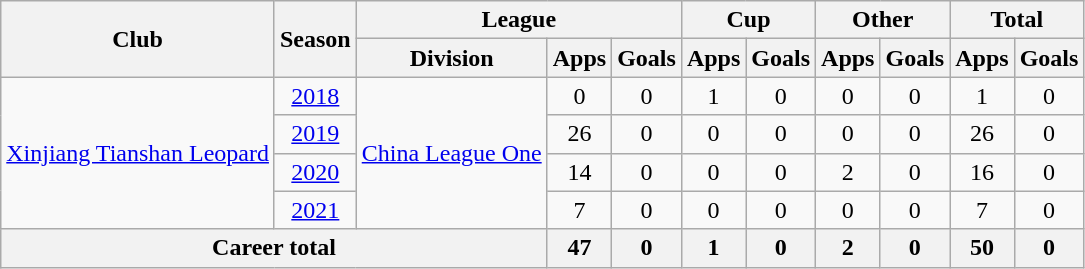<table class="wikitable" style="text-align: center">
<tr>
<th rowspan="2">Club</th>
<th rowspan="2">Season</th>
<th colspan="3">League</th>
<th colspan="2">Cup</th>
<th colspan="2">Other</th>
<th colspan="2">Total</th>
</tr>
<tr>
<th>Division</th>
<th>Apps</th>
<th>Goals</th>
<th>Apps</th>
<th>Goals</th>
<th>Apps</th>
<th>Goals</th>
<th>Apps</th>
<th>Goals</th>
</tr>
<tr>
<td rowspan="4"><a href='#'>Xinjiang Tianshan Leopard</a></td>
<td><a href='#'>2018</a></td>
<td rowspan="4"><a href='#'>China League One</a></td>
<td>0</td>
<td>0</td>
<td>1</td>
<td>0</td>
<td>0</td>
<td>0</td>
<td>1</td>
<td>0</td>
</tr>
<tr>
<td><a href='#'>2019</a></td>
<td>26</td>
<td>0</td>
<td>0</td>
<td>0</td>
<td>0</td>
<td>0</td>
<td>26</td>
<td>0</td>
</tr>
<tr>
<td><a href='#'>2020</a></td>
<td>14</td>
<td>0</td>
<td>0</td>
<td>0</td>
<td>2</td>
<td>0</td>
<td>16</td>
<td>0</td>
</tr>
<tr>
<td><a href='#'>2021</a></td>
<td>7</td>
<td>0</td>
<td>0</td>
<td>0</td>
<td>0</td>
<td>0</td>
<td>7</td>
<td>0</td>
</tr>
<tr>
<th colspan=3>Career total</th>
<th>47</th>
<th>0</th>
<th>1</th>
<th>0</th>
<th>2</th>
<th>0</th>
<th>50</th>
<th>0</th>
</tr>
</table>
